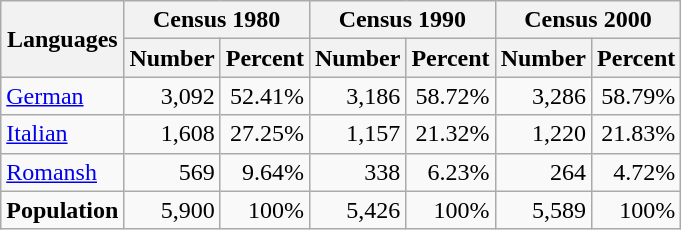<table class="wikitable">
<tr>
<th rowspan="2">Languages</th>
<th colspan="2">Census 1980</th>
<th colspan="2">Census 1990</th>
<th colspan="2">Census 2000</th>
</tr>
<tr>
<th>Number</th>
<th>Percent</th>
<th>Number</th>
<th>Percent</th>
<th>Number</th>
<th>Percent</th>
</tr>
<tr>
<td><a href='#'>German</a></td>
<td align=right>3,092</td>
<td align=right>52.41%</td>
<td align=right>3,186</td>
<td align=right>58.72%</td>
<td align=right>3,286</td>
<td align=right>58.79%</td>
</tr>
<tr>
<td><a href='#'>Italian</a></td>
<td align=right>1,608</td>
<td align=right>27.25%</td>
<td align=right>1,157</td>
<td align=right>21.32%</td>
<td align=right>1,220</td>
<td align=right>21.83%</td>
</tr>
<tr>
<td><a href='#'>Romansh</a></td>
<td align=right>569</td>
<td align=right>9.64%</td>
<td align=right>338</td>
<td align=right>6.23%</td>
<td align=right>264</td>
<td align=right>4.72%</td>
</tr>
<tr>
<td><strong>Population</strong></td>
<td align=right>5,900</td>
<td align=right>100%</td>
<td align=right>5,426</td>
<td align=right>100%</td>
<td align=right>5,589</td>
<td align=right>100%</td>
</tr>
</table>
